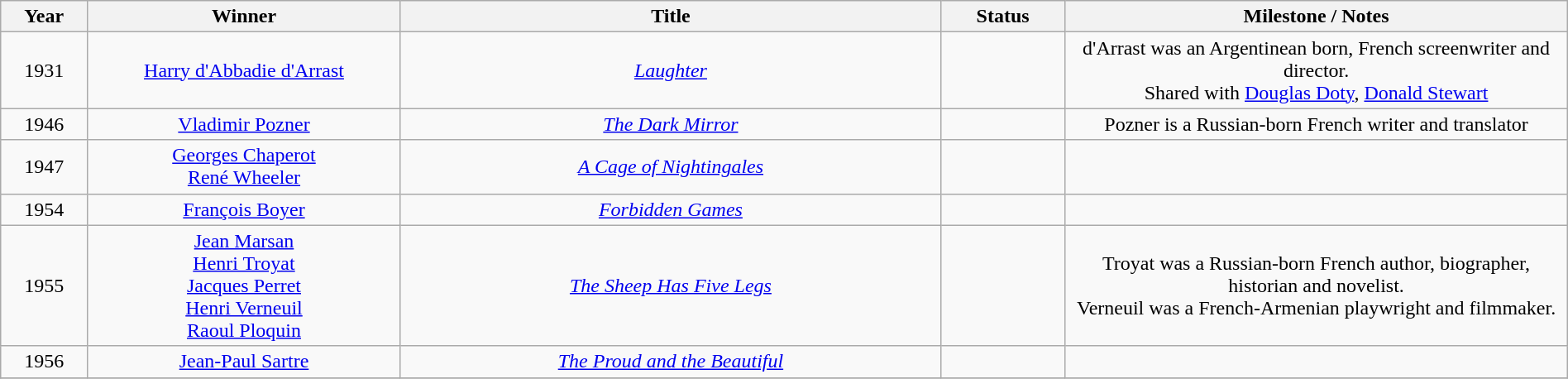<table class="wikitable" style="text-align: center" width="100%" cellpadding="5">
<tr>
<th width="50">Year</th>
<th width="200">Winner</th>
<th width="350">Title</th>
<th width="75">Status</th>
<th width="325">Milestone / Notes</th>
</tr>
<tr>
<td>1931</td>
<td><a href='#'>Harry d'Abbadie d'Arrast</a></td>
<td><em><a href='#'>Laughter</a></em></td>
<td></td>
<td>d'Arrast was an Argentinean born, French screenwriter and director.<br>Shared with <a href='#'>Douglas Doty</a>, <a href='#'>Donald Stewart</a></td>
</tr>
<tr>
<td>1946</td>
<td><a href='#'>Vladimir Pozner</a></td>
<td><em><a href='#'>The Dark Mirror</a></em></td>
<td></td>
<td>Pozner is a Russian-born French writer and translator</td>
</tr>
<tr>
<td>1947</td>
<td><a href='#'>Georges Chaperot</a><br><a href='#'>René Wheeler</a></td>
<td><em><a href='#'>A Cage of Nightingales</a></em></td>
<td></td>
<td></td>
</tr>
<tr>
<td>1954</td>
<td><a href='#'>François Boyer</a></td>
<td><em><a href='#'>Forbidden Games</a></em></td>
<td></td>
<td></td>
</tr>
<tr>
<td>1955</td>
<td><a href='#'>Jean Marsan</a><br><a href='#'>Henri Troyat</a><br><a href='#'>Jacques Perret</a><br><a href='#'>Henri Verneuil</a><br><a href='#'>Raoul Ploquin</a></td>
<td><em><a href='#'>The Sheep Has Five Legs</a></em></td>
<td></td>
<td>Troyat was a Russian-born French author, biographer, historian and novelist.<br>Verneuil was a French-Armenian playwright and filmmaker.</td>
</tr>
<tr>
<td>1956</td>
<td><a href='#'>Jean-Paul Sartre</a></td>
<td><em><a href='#'>The Proud and the Beautiful</a></em></td>
<td></td>
<td></td>
</tr>
<tr>
</tr>
</table>
